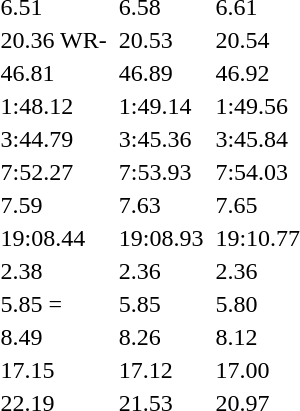<table>
<tr>
<td></td>
<td></td>
<td>6.51 </td>
<td></td>
<td>6.58</td>
<td><br></td>
<td>6.61</td>
</tr>
<tr>
<td></td>
<td></td>
<td>20.36 WR-</td>
<td></td>
<td>20.53</td>
<td></td>
<td>20.54</td>
</tr>
<tr>
<td></td>
<td></td>
<td>46.81</td>
<td></td>
<td>46.89</td>
<td></td>
<td>46.92</td>
</tr>
<tr>
<td></td>
<td></td>
<td>1:48.12</td>
<td></td>
<td>1:49.14</td>
<td></td>
<td>1:49.56</td>
</tr>
<tr>
<td></td>
<td></td>
<td>3:44.79</td>
<td></td>
<td>3:45.36</td>
<td></td>
<td>3:45.84</td>
</tr>
<tr>
<td></td>
<td></td>
<td>7:52.27</td>
<td></td>
<td>7:53.93</td>
<td></td>
<td>7:54.03</td>
</tr>
<tr>
<td></td>
<td></td>
<td>7.59</td>
<td></td>
<td>7.63</td>
<td></td>
<td>7.65</td>
</tr>
<tr>
<td></td>
<td></td>
<td>19:08.44 </td>
<td></td>
<td>19:08.93</td>
<td></td>
<td>19:10.77</td>
</tr>
<tr>
<td></td>
<td></td>
<td>2.38 </td>
<td></td>
<td>2.36</td>
<td></td>
<td>2.36</td>
</tr>
<tr>
<td></td>
<td></td>
<td>5.85 =</td>
<td></td>
<td>5.85</td>
<td></td>
<td>5.80</td>
</tr>
<tr>
<td></td>
<td></td>
<td>8.49 </td>
<td></td>
<td>8.26</td>
<td></td>
<td>8.12</td>
</tr>
<tr>
<td></td>
<td></td>
<td>17.15</td>
<td></td>
<td>17.12</td>
<td></td>
<td>17.00</td>
</tr>
<tr>
<td></td>
<td></td>
<td>22.19 </td>
<td></td>
<td>21.53</td>
<td></td>
<td>20.97</td>
</tr>
</table>
